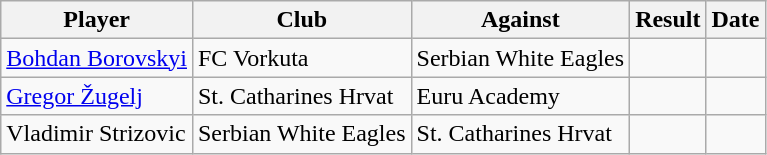<table class="wikitable sortable">
<tr>
<th>Player</th>
<th>Club</th>
<th>Against</th>
<th>Result</th>
<th>Date</th>
</tr>
<tr>
<td> <a href='#'>Bohdan Borovskyi</a></td>
<td>FC Vorkuta</td>
<td>Serbian White Eagles</td>
<td></td>
<td></td>
</tr>
<tr>
<td> <a href='#'>Gregor Žugelj</a></td>
<td>St. Catharines Hrvat</td>
<td>Euru Academy</td>
<td></td>
<td></td>
</tr>
<tr>
<td> Vladimir Strizovic</td>
<td>Serbian White Eagles</td>
<td>St. Catharines  Hrvat</td>
<td></td>
<td></td>
</tr>
</table>
